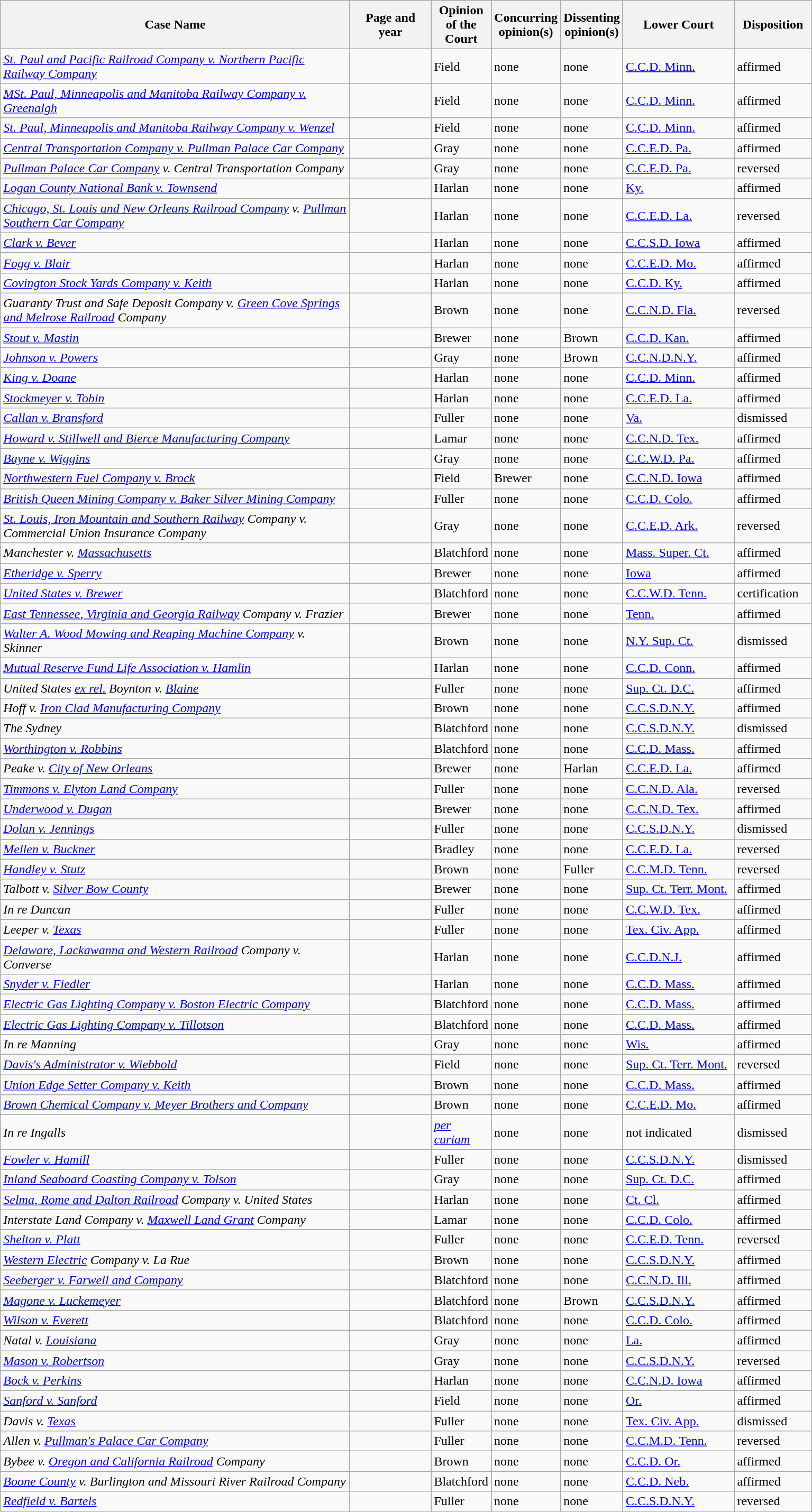<table class="wikitable sortable">
<tr>
<th scope="col" style="width: 433px;">Case Name</th>
<th scope="col" style="width: 95px;">Page and year</th>
<th scope="col" style="width: 10px;">Opinion of the Court</th>
<th scope="col" style="width: 10px;">Concurring opinion(s)</th>
<th scope="col" style="width: 10px;">Dissenting opinion(s)</th>
<th scope="col" style="width: 133px;">Lower Court</th>
<th scope="col" style="width: 90px;">Disposition</th>
</tr>
<tr>
<td><em><a href='#'>St. Paul and Pacific Railroad Company v. Northern Pacific Railway Company</a></em></td>
<td align="right"></td>
<td>Field</td>
<td>none</td>
<td>none</td>
<td><a href='#'>C.C.D. Minn.</a></td>
<td>affirmed</td>
</tr>
<tr>
<td><em><a href='#'>MSt. Paul, Minneapolis and Manitoba Railway Company v. Greenalgh</a></em></td>
<td align="right"></td>
<td>Field</td>
<td>none</td>
<td>none</td>
<td><a href='#'>C.C.D. Minn.</a></td>
<td>affirmed</td>
</tr>
<tr>
<td><em><a href='#'>St. Paul, Minneapolis and Manitoba Railway Company v. Wenzel</a></em></td>
<td align="right"></td>
<td>Field</td>
<td>none</td>
<td>none</td>
<td><a href='#'>C.C.D. Minn.</a></td>
<td>affirmed</td>
</tr>
<tr>
<td><em><a href='#'>Central Transportation Company v. Pullman Palace Car Company</a></em></td>
<td align="right"></td>
<td>Gray</td>
<td>none</td>
<td>none</td>
<td><a href='#'>C.C.E.D. Pa.</a></td>
<td>affirmed</td>
</tr>
<tr>
<td><em><a href='#'>Pullman Palace Car Company</a> v. Central Transportation Company</em></td>
<td align="right"></td>
<td>Gray</td>
<td>none</td>
<td>none</td>
<td><a href='#'>C.C.E.D. Pa.</a></td>
<td>reversed</td>
</tr>
<tr>
<td><em><a href='#'>Logan County National Bank v. Townsend</a></em></td>
<td align="right"></td>
<td>Harlan</td>
<td>none</td>
<td>none</td>
<td><a href='#'>Ky.</a></td>
<td>affirmed</td>
</tr>
<tr>
<td><em><a href='#'>Chicago, St. Louis and New Orleans Railroad Company</a> v. <a href='#'>Pullman Southern Car Company</a></em></td>
<td align="right"></td>
<td>Harlan</td>
<td>none</td>
<td>none</td>
<td><a href='#'>C.C.E.D. La.</a></td>
<td>reversed</td>
</tr>
<tr>
<td><em><a href='#'>Clark v. Bever</a></em></td>
<td align="right"></td>
<td>Harlan</td>
<td>none</td>
<td>none</td>
<td><a href='#'>C.C.S.D. Iowa</a></td>
<td>affirmed</td>
</tr>
<tr>
<td><em><a href='#'>Fogg v. Blair</a></em></td>
<td align="right"></td>
<td>Harlan</td>
<td>none</td>
<td>none</td>
<td><a href='#'>C.C.E.D. Mo.</a></td>
<td>affirmed</td>
</tr>
<tr>
<td><em><a href='#'>Covington Stock Yards Company v. Keith</a></em></td>
<td align="right"></td>
<td>Harlan</td>
<td>none</td>
<td>none</td>
<td><a href='#'>C.C.D. Ky.</a></td>
<td>affirmed</td>
</tr>
<tr>
<td><em>Guaranty Trust and Safe Deposit Company v. <a href='#'>Green Cove Springs and Melrose Railroad</a> Company</em></td>
<td align="right"></td>
<td>Brown</td>
<td>none</td>
<td>none</td>
<td><a href='#'>C.C.N.D. Fla.</a></td>
<td>reversed</td>
</tr>
<tr>
<td><em><a href='#'>Stout v. Mastin</a></em></td>
<td align="right"></td>
<td>Brewer</td>
<td>none</td>
<td>Brown</td>
<td><a href='#'>C.C.D. Kan.</a></td>
<td>affirmed</td>
</tr>
<tr>
<td><em><a href='#'>Johnson v. Powers</a></em></td>
<td align="right"></td>
<td>Gray</td>
<td>none</td>
<td>Brown</td>
<td><a href='#'>C.C.N.D.N.Y.</a></td>
<td>affirmed</td>
</tr>
<tr>
<td><em><a href='#'>King v. Doane</a></em></td>
<td align="right"></td>
<td>Harlan</td>
<td>none</td>
<td>none</td>
<td><a href='#'>C.C.D. Minn.</a></td>
<td>affirmed</td>
</tr>
<tr>
<td><em><a href='#'>Stockmeyer v. Tobin</a></em></td>
<td align="right"></td>
<td>Harlan</td>
<td>none</td>
<td>none</td>
<td><a href='#'>C.C.E.D. La.</a></td>
<td>affirmed</td>
</tr>
<tr>
<td><em><a href='#'>Callan v. Bransford</a></em></td>
<td align="right"></td>
<td>Fuller</td>
<td>none</td>
<td>none</td>
<td><a href='#'>Va.</a></td>
<td>dismissed</td>
</tr>
<tr>
<td><em><a href='#'>Howard v. Stillwell and Bierce Manufacturing Company</a></em></td>
<td align="right"></td>
<td>Lamar</td>
<td>none</td>
<td>none</td>
<td><a href='#'>C.C.N.D. Tex.</a></td>
<td>affirmed</td>
</tr>
<tr>
<td><em><a href='#'>Bayne v. Wiggins</a></em></td>
<td align="right"></td>
<td>Gray</td>
<td>none</td>
<td>none</td>
<td><a href='#'>C.C.W.D. Pa.</a></td>
<td>affirmed</td>
</tr>
<tr>
<td><em><a href='#'>Northwestern Fuel Company v. Brock</a></em></td>
<td align="right"></td>
<td>Field</td>
<td>Brewer</td>
<td>none</td>
<td><a href='#'>C.C.N.D. Iowa</a></td>
<td>affirmed</td>
</tr>
<tr>
<td><em><a href='#'>British Queen Mining Company v. Baker Silver Mining Company</a></em></td>
<td align="right"></td>
<td>Fuller</td>
<td>none</td>
<td>none</td>
<td><a href='#'>C.C.D. Colo.</a></td>
<td>affirmed</td>
</tr>
<tr>
<td><em><a href='#'>St. Louis, Iron Mountain and Southern Railway</a> Company v. Commercial Union Insurance Company</em></td>
<td align="right"></td>
<td>Gray</td>
<td>none</td>
<td>none</td>
<td><a href='#'>C.C.E.D. Ark.</a></td>
<td>reversed</td>
</tr>
<tr>
<td><em>Manchester v. <a href='#'>Massachusetts</a></em></td>
<td align="right"></td>
<td>Blatchford</td>
<td>none</td>
<td>none</td>
<td><a href='#'>Mass. Super. Ct.</a></td>
<td>affirmed</td>
</tr>
<tr>
<td><em><a href='#'>Etheridge v. Sperry</a></em></td>
<td align="right"></td>
<td>Brewer</td>
<td>none</td>
<td>none</td>
<td><a href='#'>Iowa</a></td>
<td>affirmed</td>
</tr>
<tr>
<td><em><a href='#'>United States v. Brewer</a></em></td>
<td align="right"></td>
<td>Blatchford</td>
<td>none</td>
<td>none</td>
<td><a href='#'>C.C.W.D. Tenn.</a></td>
<td>certification</td>
</tr>
<tr>
<td><em><a href='#'>East Tennessee, Virginia and Georgia Railway</a> Company v. Frazier</em></td>
<td align="right"></td>
<td>Brewer</td>
<td>none</td>
<td>none</td>
<td><a href='#'>Tenn.</a></td>
<td>affirmed</td>
</tr>
<tr>
<td><em><a href='#'>Walter A. Wood Mowing and Reaping Machine Company</a> v. Skinner</em></td>
<td align="right"></td>
<td>Brown</td>
<td>none</td>
<td>none</td>
<td><a href='#'>N.Y. Sup. Ct.</a></td>
<td>dismissed</td>
</tr>
<tr>
<td><em><a href='#'>Mutual Reserve Fund Life Association v. Hamlin</a></em></td>
<td align="right"></td>
<td>Harlan</td>
<td>none</td>
<td>none</td>
<td><a href='#'>C.C.D. Conn.</a></td>
<td>affirmed</td>
</tr>
<tr>
<td><em>United States <a href='#'>ex rel.</a> Boynton v. <a href='#'>Blaine</a></em></td>
<td align="right"></td>
<td>Fuller</td>
<td>none</td>
<td>none</td>
<td><a href='#'>Sup. Ct. D.C.</a></td>
<td>affirmed</td>
</tr>
<tr>
<td><em>Hoff v. <a href='#'>Iron Clad Manufacturing Company</a></em></td>
<td align="right"></td>
<td>Brown</td>
<td>none</td>
<td>none</td>
<td><a href='#'>C.C.S.D.N.Y.</a></td>
<td>affirmed</td>
</tr>
<tr>
<td><em>The Sydney</em></td>
<td align="right"></td>
<td>Blatchford</td>
<td>none</td>
<td>none</td>
<td><a href='#'>C.C.S.D.N.Y.</a></td>
<td>dismissed</td>
</tr>
<tr>
<td><em><a href='#'>Worthington v. Robbins</a></em></td>
<td align="right"></td>
<td>Blatchford</td>
<td>none</td>
<td>none</td>
<td><a href='#'>C.C.D. Mass.</a></td>
<td>affirmed</td>
</tr>
<tr>
<td><em>Peake v. <a href='#'>City of New Orleans</a></em></td>
<td align="right"></td>
<td>Brewer</td>
<td>none</td>
<td>Harlan</td>
<td><a href='#'>C.C.E.D. La.</a></td>
<td>affirmed</td>
</tr>
<tr>
<td><em><a href='#'>Timmons v. Elyton Land Company</a></em></td>
<td align="right"></td>
<td>Fuller</td>
<td>none</td>
<td>none</td>
<td><a href='#'>C.C.N.D. Ala.</a></td>
<td>reversed</td>
</tr>
<tr>
<td><em><a href='#'>Underwood v. Dugan</a></em></td>
<td align="right"></td>
<td>Brewer</td>
<td>none</td>
<td>none</td>
<td><a href='#'>C.C.N.D. Tex.</a></td>
<td>affirmed</td>
</tr>
<tr>
<td><em><a href='#'>Dolan v. Jennings</a></em></td>
<td align="right"></td>
<td>Fuller</td>
<td>none</td>
<td>none</td>
<td><a href='#'>C.C.S.D.N.Y.</a></td>
<td>dismissed</td>
</tr>
<tr>
<td><em><a href='#'>Mellen v. Buckner</a></em></td>
<td align="right"></td>
<td>Bradley</td>
<td>none</td>
<td>none</td>
<td><a href='#'>C.C.E.D. La.</a></td>
<td>reversed</td>
</tr>
<tr>
<td><em><a href='#'>Handley v. Stutz</a></em></td>
<td align="right"></td>
<td>Brown</td>
<td>none</td>
<td>Fuller</td>
<td><a href='#'>C.C.M.D. Tenn.</a></td>
<td>reversed</td>
</tr>
<tr>
<td><em>Talbott v. <a href='#'>Silver Bow County</a></em></td>
<td align="right"></td>
<td>Brewer</td>
<td>none</td>
<td>none</td>
<td><a href='#'>Sup. Ct. Terr. Mont.</a></td>
<td>affirmed</td>
</tr>
<tr>
<td><em>In re Duncan</em></td>
<td align="right"></td>
<td>Fuller</td>
<td>none</td>
<td>none</td>
<td><a href='#'>C.C.W.D. Tex.</a></td>
<td>affirmed</td>
</tr>
<tr>
<td><em>Leeper v. <a href='#'>Texas</a></em></td>
<td align="right"></td>
<td>Fuller</td>
<td>none</td>
<td>none</td>
<td><a href='#'>Tex. Civ. App.</a></td>
<td>affirmed</td>
</tr>
<tr>
<td><em><a href='#'>Delaware, Lackawanna and Western Railroad</a> Company v. Converse</em></td>
<td align="right"></td>
<td>Harlan</td>
<td>none</td>
<td>none</td>
<td><a href='#'>C.C.D.N.J.</a></td>
<td>affirmed</td>
</tr>
<tr>
<td><em><a href='#'>Snyder v. Fiedler</a></em></td>
<td align="right"></td>
<td>Harlan</td>
<td>none</td>
<td>none</td>
<td><a href='#'>C.C.D. Mass.</a></td>
<td>affirmed</td>
</tr>
<tr>
<td><em><a href='#'>Electric Gas Lighting Company v. Boston Electric Company</a></em></td>
<td align="right"></td>
<td>Blatchford</td>
<td>none</td>
<td>none</td>
<td><a href='#'>C.C.D. Mass.</a></td>
<td>affirmed</td>
</tr>
<tr>
<td><em><a href='#'>Electric Gas Lighting Company v. Tillotson</a></em></td>
<td align="right"></td>
<td>Blatchford</td>
<td>none</td>
<td>none</td>
<td><a href='#'>C.C.D. Mass.</a></td>
<td>affirmed</td>
</tr>
<tr>
<td><em>In re Manning</em></td>
<td align="right"></td>
<td>Gray</td>
<td>none</td>
<td>none</td>
<td><a href='#'>Wis.</a></td>
<td>affirmed</td>
</tr>
<tr>
<td><em><a href='#'>Davis's Administrator v. Wiebbold</a></em></td>
<td align="right"></td>
<td>Field</td>
<td>none</td>
<td>none</td>
<td><a href='#'>Sup. Ct. Terr. Mont.</a></td>
<td>reversed</td>
</tr>
<tr>
<td><em><a href='#'>Union Edge Setter Company v. Keith</a></em></td>
<td align="right"></td>
<td>Brown</td>
<td>none</td>
<td>none</td>
<td><a href='#'>C.C.D. Mass.</a></td>
<td>affirmed</td>
</tr>
<tr>
<td><em><a href='#'>Brown Chemical Company v. Meyer Brothers and Company</a></em></td>
<td align="right"></td>
<td>Brown</td>
<td>none</td>
<td>none</td>
<td><a href='#'>C.C.E.D. Mo.</a></td>
<td>affirmed</td>
</tr>
<tr>
<td><em>In re Ingalls</em></td>
<td align="right"></td>
<td><em><a href='#'>per curiam</a></em></td>
<td>none</td>
<td>none</td>
<td>not indicated</td>
<td>dismissed</td>
</tr>
<tr>
<td><em><a href='#'>Fowler v. Hamill</a></em></td>
<td align="right"></td>
<td>Fuller</td>
<td>none</td>
<td>none</td>
<td><a href='#'>C.C.S.D.N.Y.</a></td>
<td>dismissed</td>
</tr>
<tr>
<td><em><a href='#'>Inland Seaboard Coasting Company v. Tolson</a></em></td>
<td align="right"></td>
<td>Gray</td>
<td>none</td>
<td>none</td>
<td><a href='#'>Sup. Ct. D.C.</a></td>
<td>affirmed</td>
</tr>
<tr>
<td><em><a href='#'>Selma, Rome and Dalton Railroad</a> Company v. United States</em></td>
<td align="right"></td>
<td>Harlan</td>
<td>none</td>
<td>none</td>
<td><a href='#'>Ct. Cl.</a></td>
<td>affirmed</td>
</tr>
<tr>
<td><em>Interstate Land Company v. <a href='#'>Maxwell Land Grant</a> Company</em></td>
<td align="right"></td>
<td>Lamar</td>
<td>none</td>
<td>none</td>
<td><a href='#'>C.C.D. Colo.</a></td>
<td>affirmed</td>
</tr>
<tr>
<td><em><a href='#'>Shelton v. Platt</a></em></td>
<td align="right"></td>
<td>Fuller</td>
<td>none</td>
<td>none</td>
<td><a href='#'>C.C.E.D. Tenn.</a></td>
<td>reversed</td>
</tr>
<tr>
<td><em><a href='#'>Western Electric</a> Company v. La Rue</em></td>
<td align="right"></td>
<td>Brown</td>
<td>none</td>
<td>none</td>
<td><a href='#'>C.C.S.D.N.Y.</a></td>
<td>affirmed</td>
</tr>
<tr>
<td><em><a href='#'>Seeberger v. Farwell and Company</a></em></td>
<td align="right"></td>
<td>Blatchford</td>
<td>none</td>
<td>none</td>
<td><a href='#'>C.C.N.D. Ill.</a></td>
<td>affirmed</td>
</tr>
<tr>
<td><em><a href='#'>Magone v. Luckemeyer</a></em></td>
<td align="right"></td>
<td>Blatchford</td>
<td>none</td>
<td>Brown</td>
<td><a href='#'>C.C.S.D.N.Y.</a></td>
<td>affirmed</td>
</tr>
<tr>
<td><em><a href='#'>Wilson v. Everett</a></em></td>
<td align="right"></td>
<td>Blatchford</td>
<td>none</td>
<td>none</td>
<td><a href='#'>C.C.D. Colo.</a></td>
<td>affirmed</td>
</tr>
<tr>
<td><em>Natal v. <a href='#'>Louisiana</a></em></td>
<td align="right"></td>
<td>Gray</td>
<td>none</td>
<td>none</td>
<td><a href='#'>La.</a></td>
<td>affirmed</td>
</tr>
<tr>
<td><em><a href='#'>Mason v. Robertson</a></em></td>
<td align="right"></td>
<td>Gray</td>
<td>none</td>
<td>none</td>
<td><a href='#'>C.C.S.D.N.Y.</a></td>
<td>reversed</td>
</tr>
<tr>
<td><em><a href='#'>Bock v. Perkins</a></em></td>
<td align="right"></td>
<td>Harlan</td>
<td>none</td>
<td>none</td>
<td><a href='#'>C.C.N.D. Iowa</a></td>
<td>affirmed</td>
</tr>
<tr>
<td><em><a href='#'>Sanford v. Sanford</a></em></td>
<td align="right"></td>
<td>Field</td>
<td>none</td>
<td>none</td>
<td><a href='#'>Or.</a></td>
<td>affirmed</td>
</tr>
<tr>
<td><em>Davis v. <a href='#'>Texas</a></em></td>
<td align="right"></td>
<td>Fuller</td>
<td>none</td>
<td>none</td>
<td><a href='#'>Tex. Civ. App.</a></td>
<td>dismissed</td>
</tr>
<tr>
<td><em>Allen v. <a href='#'>Pullman's Palace Car Company</a></em></td>
<td align="right"></td>
<td>Fuller</td>
<td>none</td>
<td>none</td>
<td><a href='#'>C.C.M.D. Tenn.</a></td>
<td>reversed</td>
</tr>
<tr>
<td><em>Bybee v. <a href='#'>Oregon and California Railroad</a> Company</em></td>
<td align="right"></td>
<td>Brown</td>
<td>none</td>
<td>none</td>
<td><a href='#'>C.C.D. Or.</a></td>
<td>affirmed</td>
</tr>
<tr>
<td><em><a href='#'>Boone County</a> v. Burlington and Missouri River Railroad Company</em></td>
<td align="right"></td>
<td>Blatchford</td>
<td>none</td>
<td>none</td>
<td><a href='#'>C.C.D. Neb.</a></td>
<td>affirmed</td>
</tr>
<tr>
<td><em><a href='#'>Redfield v. Bartels</a></em></td>
<td align="right"></td>
<td>Fuller</td>
<td>none</td>
<td>none</td>
<td><a href='#'>C.C.S.D.N.Y.</a></td>
<td>reversed</td>
</tr>
<tr>
</tr>
</table>
